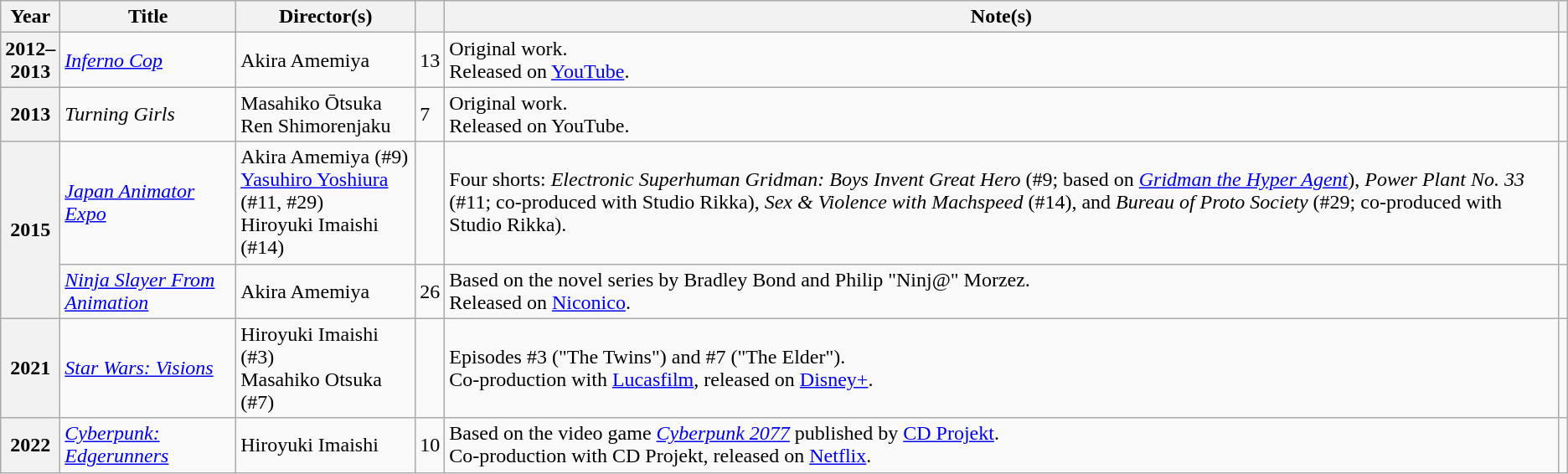<table class="wikitable sortable plainrowheaders">
<tr>
<th scope="col" class="unsortable" width=10>Year</th>
<th scope="col">Title</th>
<th scope="col">Director(s)</th>
<th scope="col"></th>
<th scope="col" class="unsortable">Note(s)</th>
<th scope="col" class="unsortable"></th>
</tr>
<tr>
<th scope="row">2012–2013</th>
<td><em><a href='#'>Inferno Cop</a></em></td>
<td>Akira Amemiya</td>
<td>13</td>
<td style="text-align: left">Original work.<br>Released on <a href='#'>YouTube</a>.</td>
<td></td>
</tr>
<tr>
<th scope="row">2013</th>
<td><em>Turning Girls</em></td>
<td>Masahiko Ōtsuka<br>Ren Shimorenjaku</td>
<td>7</td>
<td style="text-align: left">Original work.<br>Released on YouTube.</td>
<td></td>
</tr>
<tr>
<th rowspan="2" scope="row">2015</th>
<td><em><a href='#'>Japan Animator Expo</a></em></td>
<td>Akira Amemiya (#9)<br><a href='#'>Yasuhiro Yoshiura</a> (#11, #29)<br>Hiroyuki Imaishi (#14)</td>
<td></td>
<td>Four shorts: <em>Electronic Superhuman Gridman: Boys Invent Great Hero</em> (#9; based on <em><a href='#'>Gridman the Hyper Agent</a></em>), <em>Power Plant No. 33</em> (#11; co-produced with Studio Rikka), <em>Sex & Violence with Machspeed</em> (#14), and <em>Bureau of Proto Society</em> (#29; co-produced with Studio Rikka).</td>
<td></td>
</tr>
<tr>
<td><em><a href='#'>Ninja Slayer From Animation</a></em></td>
<td>Akira Amemiya</td>
<td>26</td>
<td style="text-align: left">Based on the novel series by Bradley Bond and Philip "Ninj@" Morzez.<br>Released on <a href='#'>Niconico</a>.</td>
<td></td>
</tr>
<tr>
<th scope="row">2021</th>
<td><em><a href='#'>Star Wars: Visions</a></em></td>
<td>Hiroyuki Imaishi (#3)<br>Masahiko Otsuka (#7)</td>
<td></td>
<td style="text-align: left">Episodes #3 ("The Twins") and #7 ("The Elder").<br>Co-production with <a href='#'>Lucasfilm</a>, released on <a href='#'>Disney+</a>.</td>
<td></td>
</tr>
<tr>
<th scope="row">2022</th>
<td><em><a href='#'>Cyberpunk: Edgerunners</a></em></td>
<td>Hiroyuki Imaishi</td>
<td>10</td>
<td style="text-align: left">Based on the video game <em><a href='#'>Cyberpunk 2077</a></em> published by <a href='#'>CD Projekt</a>.<br>Co-production with CD Projekt, released on <a href='#'>Netflix</a>.</td>
<td></td>
</tr>
</table>
